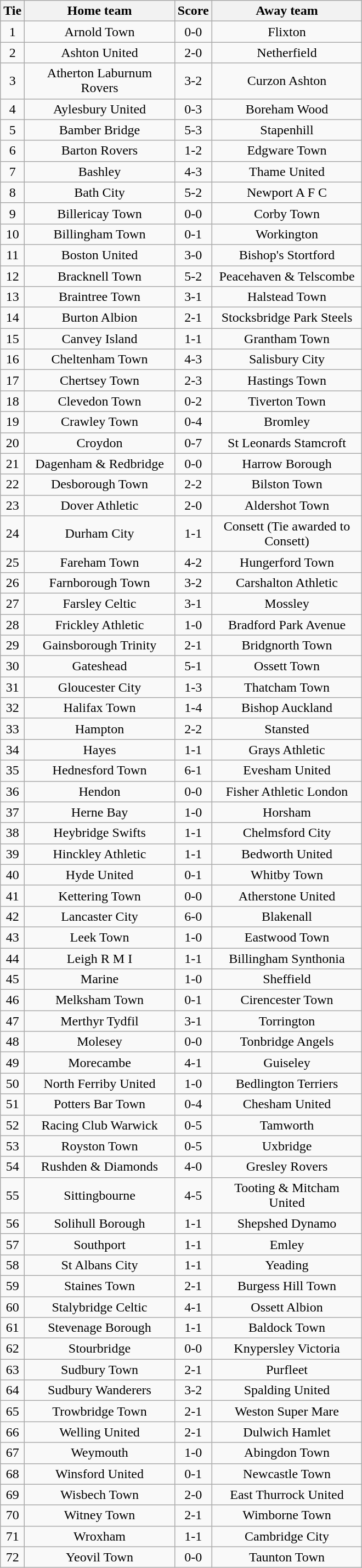<table class="wikitable" style="text-align:center;">
<tr>
<th width=20>Tie</th>
<th width=175>Home team</th>
<th width=20>Score</th>
<th width=175>Away team</th>
</tr>
<tr>
<td>1</td>
<td>Arnold Town</td>
<td>0-0</td>
<td>Flixton</td>
</tr>
<tr>
<td>2</td>
<td>Ashton United</td>
<td>2-0</td>
<td>Netherfield</td>
</tr>
<tr>
<td>3</td>
<td>Atherton Laburnum Rovers</td>
<td>3-2</td>
<td>Curzon Ashton</td>
</tr>
<tr>
<td>4</td>
<td>Aylesbury United</td>
<td>0-3</td>
<td>Boreham Wood</td>
</tr>
<tr>
<td>5</td>
<td>Bamber Bridge</td>
<td>5-3</td>
<td>Stapenhill</td>
</tr>
<tr>
<td>6</td>
<td>Barton Rovers</td>
<td>1-2</td>
<td>Edgware Town</td>
</tr>
<tr>
<td>7</td>
<td>Bashley</td>
<td>4-3</td>
<td>Thame United</td>
</tr>
<tr>
<td>8</td>
<td>Bath City</td>
<td>5-2</td>
<td>Newport A F C</td>
</tr>
<tr>
<td>9</td>
<td>Billericay Town</td>
<td>0-0</td>
<td>Corby Town</td>
</tr>
<tr>
<td>10</td>
<td>Billingham Town</td>
<td>0-1</td>
<td>Workington</td>
</tr>
<tr>
<td>11</td>
<td>Boston United</td>
<td>3-0</td>
<td>Bishop's Stortford</td>
</tr>
<tr>
<td>12</td>
<td>Bracknell Town</td>
<td>5-2</td>
<td>Peacehaven & Telscombe</td>
</tr>
<tr>
<td>13</td>
<td>Braintree Town</td>
<td>3-1</td>
<td>Halstead Town</td>
</tr>
<tr>
<td>14</td>
<td>Burton Albion</td>
<td>2-1</td>
<td>Stocksbridge Park Steels</td>
</tr>
<tr>
<td>15</td>
<td>Canvey Island</td>
<td>1-1</td>
<td>Grantham Town</td>
</tr>
<tr>
<td>16</td>
<td>Cheltenham Town</td>
<td>4-3</td>
<td>Salisbury City</td>
</tr>
<tr>
<td>17</td>
<td>Chertsey Town</td>
<td>2-3</td>
<td>Hastings Town</td>
</tr>
<tr>
<td>18</td>
<td>Clevedon Town</td>
<td>0-2</td>
<td>Tiverton Town</td>
</tr>
<tr>
<td>19</td>
<td>Crawley Town</td>
<td>0-4</td>
<td>Bromley</td>
</tr>
<tr>
<td>20</td>
<td>Croydon</td>
<td>0-7</td>
<td>St Leonards Stamcroft</td>
</tr>
<tr>
<td>21</td>
<td>Dagenham & Redbridge</td>
<td>0-0</td>
<td>Harrow Borough</td>
</tr>
<tr>
<td>22</td>
<td>Desborough Town</td>
<td>2-2</td>
<td>Bilston Town</td>
</tr>
<tr>
<td>23</td>
<td>Dover Athletic</td>
<td>2-0</td>
<td>Aldershot Town</td>
</tr>
<tr>
<td>24</td>
<td>Durham City</td>
<td>1-1</td>
<td>Consett (Tie awarded to Consett)</td>
</tr>
<tr>
<td>25</td>
<td>Fareham Town</td>
<td>4-2</td>
<td>Hungerford Town</td>
</tr>
<tr>
<td>26</td>
<td>Farnborough Town</td>
<td>3-2</td>
<td>Carshalton Athletic</td>
</tr>
<tr>
<td>27</td>
<td>Farsley Celtic</td>
<td>3-1</td>
<td>Mossley</td>
</tr>
<tr>
<td>28</td>
<td>Frickley Athletic</td>
<td>1-0</td>
<td>Bradford Park Avenue</td>
</tr>
<tr>
<td>29</td>
<td>Gainsborough Trinity</td>
<td>2-1</td>
<td>Bridgnorth Town</td>
</tr>
<tr>
<td>30</td>
<td>Gateshead</td>
<td>5-1</td>
<td>Ossett Town</td>
</tr>
<tr>
<td>31</td>
<td>Gloucester City</td>
<td>1-3</td>
<td>Thatcham Town</td>
</tr>
<tr>
<td>32</td>
<td>Halifax Town</td>
<td>1-4</td>
<td>Bishop Auckland</td>
</tr>
<tr>
<td>33</td>
<td>Hampton</td>
<td>2-2</td>
<td>Stansted</td>
</tr>
<tr>
<td>34</td>
<td>Hayes</td>
<td>1-1</td>
<td>Grays Athletic</td>
</tr>
<tr>
<td>35</td>
<td>Hednesford Town</td>
<td>6-1</td>
<td>Evesham United</td>
</tr>
<tr>
<td>36</td>
<td>Hendon</td>
<td>0-0</td>
<td>Fisher Athletic London</td>
</tr>
<tr>
<td>37</td>
<td>Herne Bay</td>
<td>1-0</td>
<td>Horsham</td>
</tr>
<tr>
<td>38</td>
<td>Heybridge Swifts</td>
<td>1-1</td>
<td>Chelmsford City</td>
</tr>
<tr>
<td>39</td>
<td>Hinckley Athletic</td>
<td>1-1</td>
<td>Bedworth United</td>
</tr>
<tr>
<td>40</td>
<td>Hyde United</td>
<td>0-1</td>
<td>Whitby Town</td>
</tr>
<tr>
<td>41</td>
<td>Kettering Town</td>
<td>0-0</td>
<td>Atherstone United</td>
</tr>
<tr>
<td>42</td>
<td>Lancaster City</td>
<td>6-0</td>
<td>Blakenall</td>
</tr>
<tr>
<td>43</td>
<td>Leek Town</td>
<td>1-0</td>
<td>Eastwood Town</td>
</tr>
<tr>
<td>44</td>
<td>Leigh R M I</td>
<td>1-1</td>
<td>Billingham Synthonia</td>
</tr>
<tr>
<td>45</td>
<td>Marine</td>
<td>1-0</td>
<td>Sheffield</td>
</tr>
<tr>
<td>46</td>
<td>Melksham Town</td>
<td>0-1</td>
<td>Cirencester Town</td>
</tr>
<tr>
<td>47</td>
<td>Merthyr Tydfil</td>
<td>3-1</td>
<td>Torrington</td>
</tr>
<tr>
<td>48</td>
<td>Molesey</td>
<td>0-0</td>
<td>Tonbridge Angels</td>
</tr>
<tr>
<td>49</td>
<td>Morecambe</td>
<td>4-1</td>
<td>Guiseley</td>
</tr>
<tr>
<td>50</td>
<td>North Ferriby United</td>
<td>1-0</td>
<td>Bedlington Terriers</td>
</tr>
<tr>
<td>51</td>
<td>Potters Bar Town</td>
<td>0-4</td>
<td>Chesham United</td>
</tr>
<tr>
<td>52</td>
<td>Racing Club Warwick</td>
<td>0-5</td>
<td>Tamworth</td>
</tr>
<tr>
<td>53</td>
<td>Royston Town</td>
<td>0-5</td>
<td>Uxbridge</td>
</tr>
<tr>
<td>54</td>
<td>Rushden & Diamonds</td>
<td>4-0</td>
<td>Gresley Rovers</td>
</tr>
<tr>
<td>55</td>
<td>Sittingbourne</td>
<td>4-5</td>
<td>Tooting & Mitcham United</td>
</tr>
<tr>
<td>56</td>
<td>Solihull Borough</td>
<td>1-1</td>
<td>Shepshed Dynamo</td>
</tr>
<tr>
<td>57</td>
<td>Southport</td>
<td>1-1</td>
<td>Emley</td>
</tr>
<tr>
<td>58</td>
<td>St Albans City</td>
<td>1-1</td>
<td>Yeading</td>
</tr>
<tr>
<td>59</td>
<td>Staines Town</td>
<td>2-1</td>
<td>Burgess Hill Town</td>
</tr>
<tr>
<td>60</td>
<td>Stalybridge Celtic</td>
<td>4-1</td>
<td>Ossett Albion</td>
</tr>
<tr>
<td>61</td>
<td>Stevenage Borough</td>
<td>1-1</td>
<td>Baldock Town</td>
</tr>
<tr>
<td>62</td>
<td>Stourbridge</td>
<td>0-0</td>
<td>Knypersley Victoria</td>
</tr>
<tr>
<td>63</td>
<td>Sudbury Town</td>
<td>2-1</td>
<td>Purfleet</td>
</tr>
<tr>
<td>64</td>
<td>Sudbury Wanderers</td>
<td>3-2</td>
<td>Spalding United</td>
</tr>
<tr>
<td>65</td>
<td>Trowbridge Town</td>
<td>2-1</td>
<td>Weston Super Mare</td>
</tr>
<tr>
<td>66</td>
<td>Welling United</td>
<td>2-1</td>
<td>Dulwich Hamlet</td>
</tr>
<tr>
<td>67</td>
<td>Weymouth</td>
<td>1-0</td>
<td>Abingdon Town</td>
</tr>
<tr>
<td>68</td>
<td>Winsford United</td>
<td>0-1</td>
<td>Newcastle Town</td>
</tr>
<tr>
<td>69</td>
<td>Wisbech Town</td>
<td>2-0</td>
<td>East Thurrock United</td>
</tr>
<tr>
<td>70</td>
<td>Witney Town</td>
<td>2-1</td>
<td>Wimborne Town</td>
</tr>
<tr>
<td>71</td>
<td>Wroxham</td>
<td>1-1</td>
<td>Cambridge City</td>
</tr>
<tr>
<td>72</td>
<td>Yeovil Town</td>
<td>0-0</td>
<td>Taunton Town</td>
</tr>
</table>
